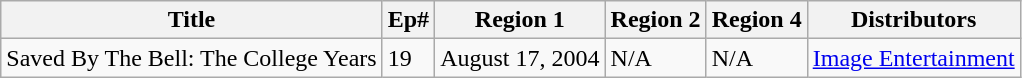<table class="wikitable">
<tr>
<th>Title</th>
<th>Ep#</th>
<th>Region 1</th>
<th>Region 2</th>
<th>Region 4</th>
<th>Distributors</th>
</tr>
<tr>
<td>Saved By The Bell: The College Years</td>
<td>19</td>
<td>August 17, 2004</td>
<td>N/A</td>
<td>N/A</td>
<td><a href='#'>Image Entertainment</a></td>
</tr>
</table>
